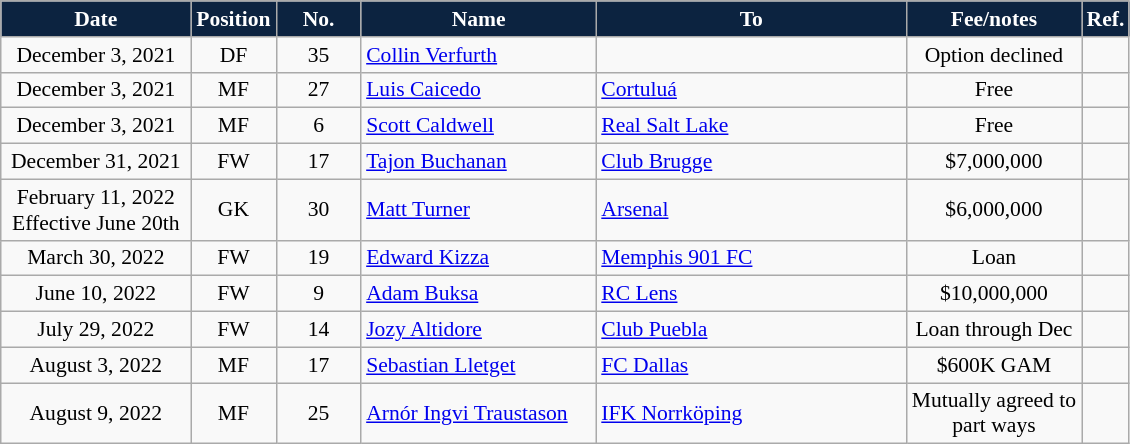<table class="wikitable" style="text-align:center; font-size:90%; ">
<tr>
<th style="background:#0C2340; color:#FFFFFF; width:120px;">Date</th>
<th style="background:#0C2340; color:#FFFFFF; width:50px;">Position</th>
<th style="background:#0C2340; color:#FFFFFF; width:50px;">No.</th>
<th style="background:#0C2340; color:#FFFFFF; width:150px;">Name</th>
<th style="background:#0C2340; color:#FFFFFF; width:200px;">To</th>
<th style="background:#0C2340; color:#FFFFFF; width:110px;">Fee/notes</th>
<th style="background:#0C2340; color:#FFFFFF; width:25px;">Ref.</th>
</tr>
<tr>
<td>December 3, 2021</td>
<td>DF</td>
<td>35</td>
<td align="left"> <a href='#'>Collin Verfurth</a></td>
<td align="left"></td>
<td>Option declined</td>
<td></td>
</tr>
<tr>
<td>December 3, 2021</td>
<td>MF</td>
<td>27</td>
<td align="left"> <a href='#'>Luis Caicedo</a></td>
<td align="left"> <a href='#'>Cortuluá</a></td>
<td>Free</td>
<td></td>
</tr>
<tr>
<td>December 3, 2021</td>
<td>MF</td>
<td>6</td>
<td align="left"> <a href='#'>Scott Caldwell</a></td>
<td align="left"> <a href='#'>Real Salt Lake</a></td>
<td>Free</td>
<td></td>
</tr>
<tr>
<td>December 31, 2021</td>
<td>FW</td>
<td>17</td>
<td align="left"> <a href='#'>Tajon Buchanan</a></td>
<td align="left"> <a href='#'>Club Brugge</a></td>
<td>$7,000,000</td>
<td></td>
</tr>
<tr>
<td>February 11, 2022<br>Effective June 20th</td>
<td>GK</td>
<td>30</td>
<td align="left"> <a href='#'>Matt Turner</a></td>
<td align="left"> <a href='#'>Arsenal</a></td>
<td>$6,000,000</td>
<td></td>
</tr>
<tr>
<td>March 30, 2022</td>
<td>FW</td>
<td>19</td>
<td align="left"> <a href='#'>Edward Kizza</a></td>
<td align="left"> <a href='#'>Memphis 901 FC</a></td>
<td>Loan</td>
<td></td>
</tr>
<tr>
<td>June 10, 2022</td>
<td>FW</td>
<td>9</td>
<td align="left"> <a href='#'>Adam Buksa</a></td>
<td align="left"> <a href='#'>RC Lens</a></td>
<td>$10,000,000</td>
<td></td>
</tr>
<tr>
<td>July 29, 2022</td>
<td>FW</td>
<td>14</td>
<td align="left"> <a href='#'>Jozy Altidore</a></td>
<td align="left"> <a href='#'>Club Puebla</a></td>
<td>Loan through Dec</td>
<td></td>
</tr>
<tr>
<td>August 3, 2022</td>
<td>MF</td>
<td>17</td>
<td align="left"> <a href='#'>Sebastian Lletget</a></td>
<td align="left"> <a href='#'>FC Dallas</a></td>
<td>$600K GAM</td>
<td></td>
</tr>
<tr>
<td>August 9, 2022</td>
<td>MF</td>
<td>25</td>
<td align="left"> <a href='#'>Arnór Ingvi Traustason</a></td>
<td align="left"><a href='#'>IFK Norrköping</a></td>
<td>Mutually agreed to part ways</td>
<td></td>
</tr>
</table>
